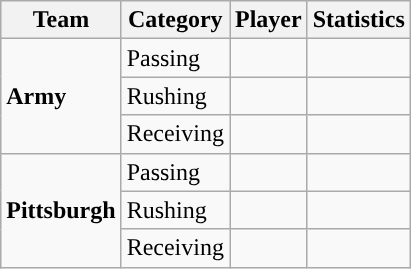<table class="wikitable" style="float: right;">
<tr>
<th>Team</th>
<th>Category</th>
<th>Player</th>
<th>Statistics</th>
</tr>
<tr>
<td rowspan=3><strong>Army</strong></td>
<td>Passing</td>
<td></td>
<td></td>
</tr>
<tr>
<td>Rushing</td>
<td></td>
<td></td>
</tr>
<tr>
<td>Receiving</td>
<td></td>
<td></td>
</tr>
<tr>
<td rowspan=3><strong>Pittsburgh</strong></td>
<td>Passing</td>
<td></td>
<td></td>
</tr>
<tr>
<td>Rushing</td>
<td></td>
<td></td>
</tr>
<tr>
<td>Receiving</td>
<td></td>
<td></td>
</tr>
</table>
